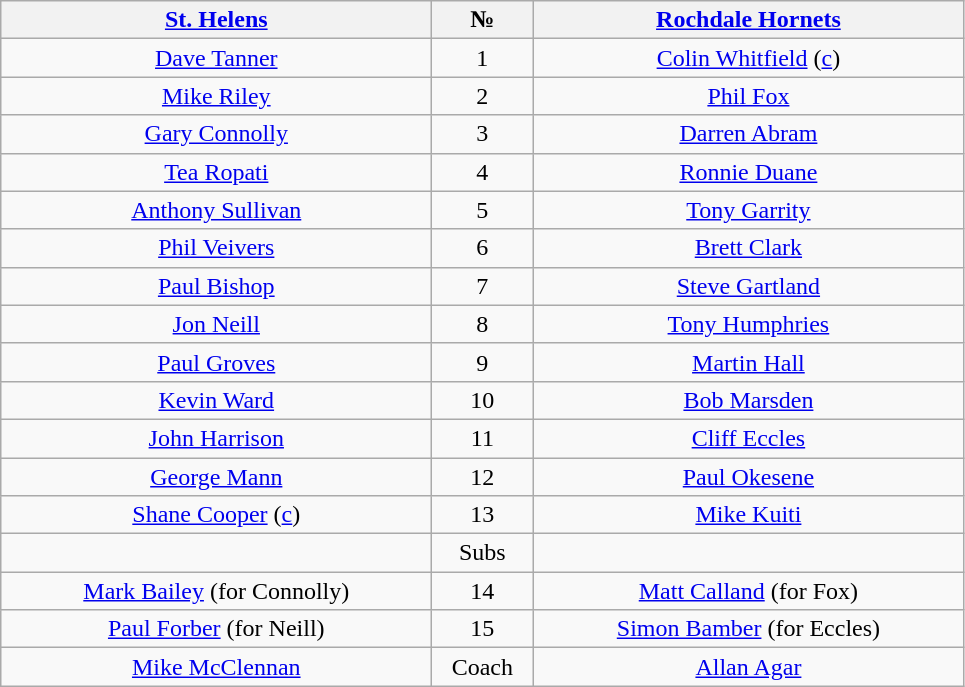<table class="wikitable" style="text-align:center;">
<tr>
<th width=280 abbr=winner><a href='#'>St. Helens</a></th>
<th width=60 abbr="Number">№</th>
<th width=280 abbr=runner-up><a href='#'>Rochdale Hornets</a></th>
</tr>
<tr>
<td><a href='#'>Dave Tanner</a></td>
<td>1</td>
<td><a href='#'>Colin Whitfield</a> (<a href='#'>c</a>)</td>
</tr>
<tr>
<td><a href='#'>Mike Riley</a></td>
<td>2</td>
<td><a href='#'>Phil Fox</a></td>
</tr>
<tr>
<td><a href='#'>Gary Connolly</a></td>
<td>3</td>
<td><a href='#'>Darren Abram</a></td>
</tr>
<tr>
<td><a href='#'>Tea Ropati</a></td>
<td>4</td>
<td><a href='#'>Ronnie Duane</a></td>
</tr>
<tr>
<td><a href='#'>Anthony Sullivan</a></td>
<td>5</td>
<td><a href='#'>Tony Garrity</a></td>
</tr>
<tr>
<td><a href='#'>Phil Veivers</a></td>
<td>6</td>
<td><a href='#'>Brett Clark</a></td>
</tr>
<tr>
<td><a href='#'>Paul Bishop</a></td>
<td>7</td>
<td><a href='#'>Steve Gartland</a></td>
</tr>
<tr>
<td><a href='#'>Jon Neill</a></td>
<td>8</td>
<td><a href='#'>Tony Humphries</a></td>
</tr>
<tr>
<td><a href='#'>Paul Groves</a></td>
<td>9</td>
<td><a href='#'>Martin Hall</a></td>
</tr>
<tr>
<td><a href='#'>Kevin Ward</a></td>
<td>10</td>
<td><a href='#'>Bob Marsden</a></td>
</tr>
<tr>
<td><a href='#'>John Harrison</a></td>
<td>11</td>
<td><a href='#'>Cliff Eccles</a></td>
</tr>
<tr>
<td><a href='#'>George Mann</a></td>
<td>12</td>
<td><a href='#'>Paul Okesene</a></td>
</tr>
<tr>
<td><a href='#'>Shane Cooper</a> (<a href='#'>c</a>)</td>
<td>13</td>
<td><a href='#'>Mike Kuiti</a></td>
</tr>
<tr>
<td></td>
<td>Subs</td>
<td></td>
</tr>
<tr>
<td><a href='#'>Mark Bailey</a> (for Connolly)</td>
<td>14</td>
<td><a href='#'>Matt Calland</a> (for Fox)</td>
</tr>
<tr>
<td><a href='#'>Paul Forber</a> (for Neill)</td>
<td>15</td>
<td><a href='#'>Simon Bamber</a> (for Eccles)</td>
</tr>
<tr>
<td><a href='#'>Mike McClennan</a></td>
<td>Coach</td>
<td><a href='#'>Allan Agar</a></td>
</tr>
</table>
